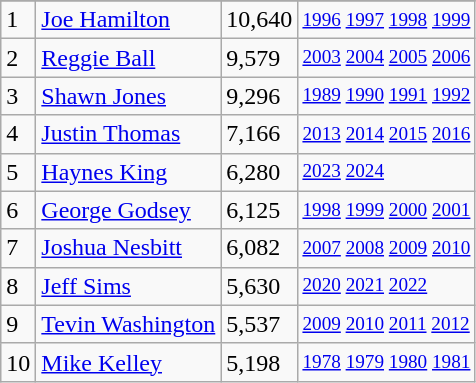<table class="wikitable">
<tr>
</tr>
<tr>
<td>1</td>
<td><a href='#'>Joe Hamilton</a></td>
<td><abbr>10,640</abbr></td>
<td style="font-size:80%;"><a href='#'>1996</a> <a href='#'>1997</a> <a href='#'>1998</a> <a href='#'>1999</a></td>
</tr>
<tr>
<td>2</td>
<td><a href='#'>Reggie Ball</a></td>
<td><abbr>9,579</abbr></td>
<td style="font-size:80%;"><a href='#'>2003</a> <a href='#'>2004</a> <a href='#'>2005</a> <a href='#'>2006</a></td>
</tr>
<tr>
<td>3</td>
<td><a href='#'>Shawn Jones</a></td>
<td><abbr>9,296</abbr></td>
<td style="font-size:80%;"><a href='#'>1989</a> <a href='#'>1990</a> <a href='#'>1991</a> <a href='#'>1992</a></td>
</tr>
<tr>
<td>4</td>
<td><a href='#'>Justin Thomas</a></td>
<td><abbr>7,166</abbr></td>
<td style="font-size:80%;"><a href='#'>2013</a> <a href='#'>2014</a> <a href='#'>2015</a> <a href='#'>2016</a></td>
</tr>
<tr>
<td>5</td>
<td><a href='#'>Haynes King</a></td>
<td><abbr>6,280</abbr></td>
<td style="font-size:80%;"><a href='#'>2023</a> <a href='#'>2024</a></td>
</tr>
<tr>
<td>6</td>
<td><a href='#'>George Godsey</a></td>
<td><abbr>6,125</abbr></td>
<td style="font-size:80%;"><a href='#'>1998</a> <a href='#'>1999</a> <a href='#'>2000</a> <a href='#'>2001</a></td>
</tr>
<tr>
<td>7</td>
<td><a href='#'>Joshua Nesbitt</a></td>
<td><abbr>6,082</abbr></td>
<td style="font-size:80%;"><a href='#'>2007</a> <a href='#'>2008</a> <a href='#'>2009</a> <a href='#'>2010</a></td>
</tr>
<tr>
<td>8</td>
<td><a href='#'>Jeff Sims</a></td>
<td><abbr>5,630</abbr></td>
<td style="font-size:80%;"><a href='#'>2020</a> <a href='#'>2021</a> <a href='#'>2022</a></td>
</tr>
<tr>
<td>9</td>
<td><a href='#'>Tevin Washington</a></td>
<td><abbr>5,537</abbr></td>
<td style="font-size:80%;"><a href='#'>2009</a> <a href='#'>2010</a> <a href='#'>2011</a> <a href='#'>2012</a></td>
</tr>
<tr>
<td>10</td>
<td><a href='#'>Mike Kelley</a></td>
<td><abbr>5,198</abbr></td>
<td style="font-size:80%;"><a href='#'>1978</a> <a href='#'>1979</a> <a href='#'>1980</a> <a href='#'>1981</a></td>
</tr>
</table>
